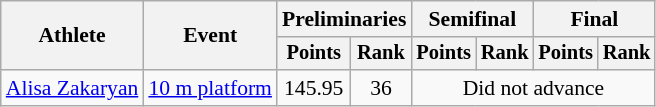<table class="wikitable" style="text-align:center; font-size:90%;">
<tr>
<th rowspan=2>Athlete</th>
<th rowspan=2>Event</th>
<th colspan=2>Preliminaries</th>
<th colspan=2>Semifinal</th>
<th colspan=2>Final</th>
</tr>
<tr style="font-size:95%">
<th>Points</th>
<th>Rank</th>
<th>Points</th>
<th>Rank</th>
<th>Points</th>
<th>Rank</th>
</tr>
<tr>
<td align=left><a href='#'>Alisa Zakaryan</a></td>
<td align=left><a href='#'>10 m platform</a></td>
<td>145.95</td>
<td>36</td>
<td colspan=4>Did not advance</td>
</tr>
</table>
